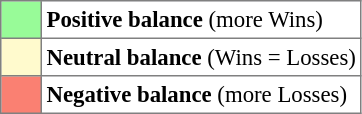<table cellpadding="3" cellspacing="0" border="1" style="background:#f7f8ff; font-size:95%; border:gray solid 1px; border-collapse:collapse; text-align:center;">
<tr>
<td style="background:PaleGreen; width:20px;"></td>
<td style="background:#fff; text-align:left;"><strong>Positive balance</strong> (more Wins)</td>
</tr>
<tr>
<td style="background:LemonChiffon; width:20px;"></td>
<td style="background:#fff; text-align:left;"><strong>Neutral balance</strong> (Wins = Losses)</td>
</tr>
<tr>
<td style="background:Salmon; width:20px;"></td>
<td style="background:#fff; text-align:left;"><strong>Negative balance</strong> (more Losses)</td>
</tr>
</table>
